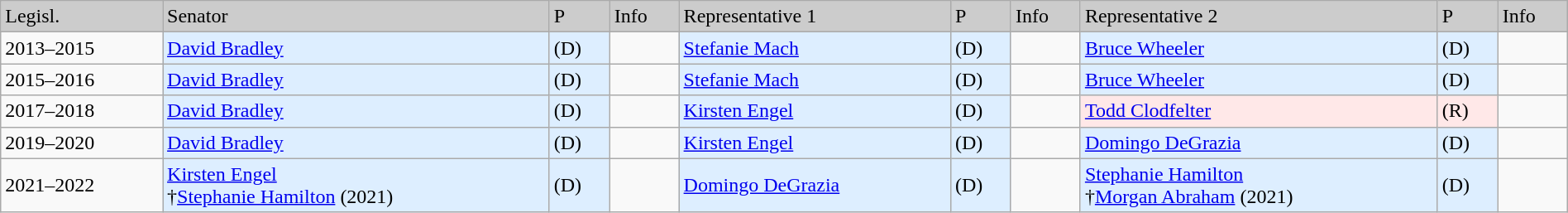<table class=wikitable width="100%" border="1">
<tr style="background-color:#cccccc;">
<td>Legisl.</td>
<td>Senator</td>
<td>P</td>
<td>Info</td>
<td>Representative 1</td>
<td>P</td>
<td>Info</td>
<td>Representative 2</td>
<td>P</td>
<td>Info</td>
</tr>
<tr>
<td>2013–2015</td>
<td style="background:#DDEEFF"><a href='#'>David Bradley</a></td>
<td style="background:#DDEEFF">(D)</td>
<td></td>
<td style="background:#DDEEFF"><a href='#'>Stefanie Mach</a></td>
<td style="background:#DDEEFF">(D)</td>
<td></td>
<td style="background:#DDEEFF"><a href='#'>Bruce Wheeler</a></td>
<td style="background:#DDEEFF">(D)</td>
<td></td>
</tr>
<tr>
<td>2015–2016</td>
<td style="background:#DDEEFF"><a href='#'>David Bradley</a></td>
<td style="background:#DDEEFF">(D)</td>
<td></td>
<td style="background:#DDEEFF"><a href='#'>Stefanie Mach</a></td>
<td style="background:#DDEEFF">(D)</td>
<td></td>
<td style="background:#DDEEFF"><a href='#'>Bruce Wheeler</a></td>
<td style="background:#DDEEFF">(D)</td>
<td></td>
</tr>
<tr>
<td>2017–2018</td>
<td style="background:#DDEEFF"><a href='#'>David Bradley</a></td>
<td style="background:#DDEEFF">(D)</td>
<td></td>
<td style="background:#DDEEFF"><a href='#'>Kirsten Engel</a></td>
<td style="background:#DDEEFF">(D)</td>
<td></td>
<td style="background:#FFE8E8"><a href='#'>Todd Clodfelter</a></td>
<td style="background:#FFE8E8">(R)</td>
<td></td>
</tr>
<tr>
<td>2019–2020</td>
<td style="background:#DDEEFF"><a href='#'>David Bradley</a></td>
<td style="background:#DDEEFF">(D)</td>
<td></td>
<td style="background:#DDEEFF"><a href='#'>Kirsten Engel</a></td>
<td style="background:#DDEEFF">(D)</td>
<td></td>
<td style="background:#DDEEFF"><a href='#'>Domingo DeGrazia</a></td>
<td style="background:#DDEEFF">(D)</td>
<td></td>
</tr>
<tr>
<td>2021–2022</td>
<td style="background:#DDEEFF"><a href='#'>Kirsten Engel</a><br>†<a href='#'>Stephanie Hamilton</a> (2021)</td>
<td style="background:#DDEEFF">(D)</td>
<td></td>
<td style="background:#DDEEFF"><a href='#'>Domingo DeGrazia</a></td>
<td style="background:#DDEEFF">(D)</td>
<td></td>
<td style="background:#DDEEFF"><a href='#'>Stephanie Hamilton</a><br>†<a href='#'>Morgan Abraham</a> (2021)</td>
<td style="background:#DDEEFF">(D)</td>
<td></td>
</tr>
</table>
